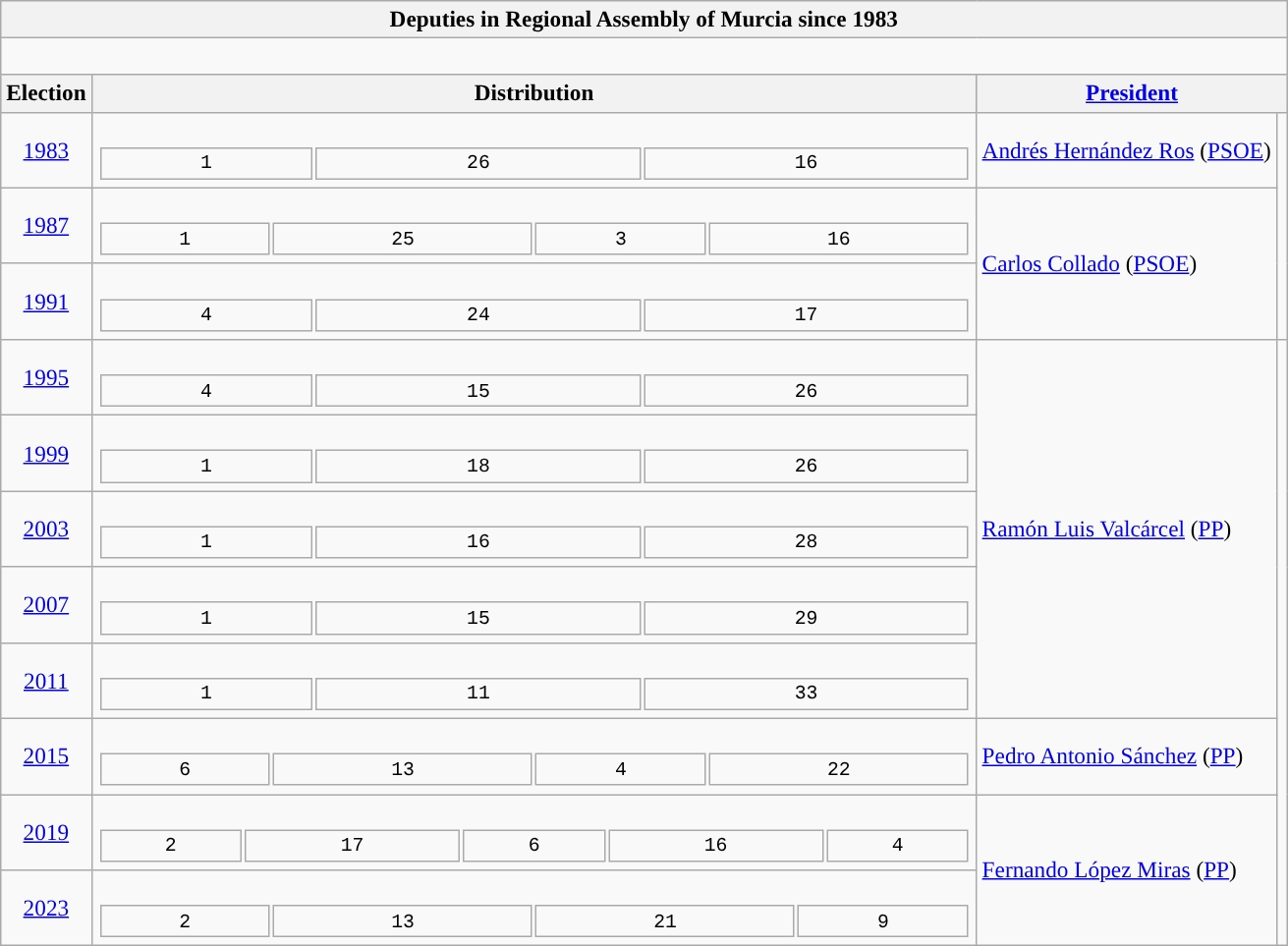<table class="wikitable" style="font-size:97%;">
<tr>
<th colspan="4">Deputies in Regional Assembly of Murcia since 1983</th>
</tr>
<tr>
<td colspan="4"><br>











</td>
</tr>
<tr bgcolor="#CCCCCC">
<th>Election</th>
<th>Distribution</th>
<th colspan="2"><a href='#'>President</a></th>
</tr>
<tr>
<td align="center"><a href='#'>1983</a></td>
<td><br><table style="width:45em; font-size:85%; text-align:center; font-family:Courier New;">
<tr>
<td style="background:">1</td>
<td style="background:">26</td>
<td style="background:">16</td>
</tr>
</table>
</td>
<td rowspan="1"><a href='#'>Andrés Hernández Ros</a> (<a href='#'>PSOE</a>)</td>
<td rowspan="3" style="background:"></td>
</tr>
<tr>
<td align="center"><a href='#'>1987</a></td>
<td><br><table style="width:45em; font-size:85%; text-align:center; font-family:Courier New;">
<tr>
<td style="background:">1</td>
<td style="background:">25</td>
<td style="background:">3</td>
<td style="background:">16</td>
</tr>
</table>
</td>
<td rowspan="2"><a href='#'>Carlos Collado</a> (<a href='#'>PSOE</a>)</td>
</tr>
<tr>
<td align="center"><a href='#'>1991</a></td>
<td><br><table style="width:45em; font-size:85%; text-align:center; font-family:Courier New;">
<tr>
<td style="background:">4</td>
<td style="background:">24</td>
<td style="background:">17</td>
</tr>
</table>
</td>
</tr>
<tr>
<td align="center"><a href='#'>1995</a></td>
<td><br><table style="width:45em; font-size:85%; text-align:center; font-family:Courier New;">
<tr>
<td style="background:">4</td>
<td style="background:">15</td>
<td style="background:">26</td>
</tr>
</table>
</td>
<td rowspan="5"><a href='#'>Ramón Luis Valcárcel</a> (<a href='#'>PP</a>)</td>
<td rowspan="8" style="background:"></td>
</tr>
<tr>
<td align="center"><a href='#'>1999</a></td>
<td><br><table style="width:45em; font-size:85%; text-align:center; font-family:Courier New;">
<tr>
<td style="background:">1</td>
<td style="background:">18</td>
<td style="background:">26</td>
</tr>
</table>
</td>
</tr>
<tr>
<td align="center"><a href='#'>2003</a></td>
<td><br><table style="width:45em; font-size:85%; text-align:center; font-family:Courier New;">
<tr>
<td style="background:">1</td>
<td style="background:">16</td>
<td style="background:">28</td>
</tr>
</table>
</td>
</tr>
<tr>
<td align="center"><a href='#'>2007</a></td>
<td><br><table style="width:45em; font-size:85%; text-align:center; font-family:Courier New;">
<tr>
<td style="background:">1</td>
<td style="background:">15</td>
<td style="background:">29</td>
</tr>
</table>
</td>
</tr>
<tr>
<td align="center"><a href='#'>2011</a></td>
<td><br><table style="width:45em; font-size:85%; text-align:center; font-family:Courier New;">
<tr>
<td style="background:">1</td>
<td style="background:">11</td>
<td style="background:">33</td>
</tr>
</table>
</td>
</tr>
<tr>
<td align="center"><a href='#'>2015</a></td>
<td><br><table style="width:45em; font-size:85%; text-align:center; font-family:Courier New;">
<tr>
<td style="background:">6</td>
<td style="background:">13</td>
<td style="background:">4</td>
<td style="background:">22</td>
</tr>
</table>
</td>
<td rowspan="1"><a href='#'>Pedro Antonio Sánchez</a> (<a href='#'>PP</a>)</td>
</tr>
<tr>
<td align="center"><a href='#'>2019</a></td>
<td><br><table style="width:45em; font-size:85%; text-align:center; font-family:Courier New;">
<tr>
<td style="background:">2</td>
<td style="background:">17</td>
<td style="background:">6</td>
<td style="background:">16</td>
<td style="background:">4</td>
</tr>
</table>
</td>
<td rowspan="2"><a href='#'>Fernando López Miras</a> (<a href='#'>PP</a>)</td>
</tr>
<tr>
<td align="center"><a href='#'>2023</a></td>
<td><br><table style="width:45em; font-size:85%; text-align:center; font-family:Courier New;">
<tr>
<td style="background:">2</td>
<td style="background:">13</td>
<td style="background:">21</td>
<td style="background:">9</td>
</tr>
</table>
</td>
</tr>
</table>
